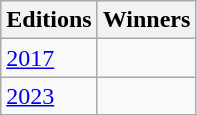<table class="wikitable sortable">
<tr>
<th>Editions</th>
<th>Winners</th>
</tr>
<tr>
<td><a href='#'>2017</a></td>
<td><strong></strong></td>
</tr>
<tr>
<td><a href='#'>2023</a></td>
<td><strong></strong></td>
</tr>
</table>
